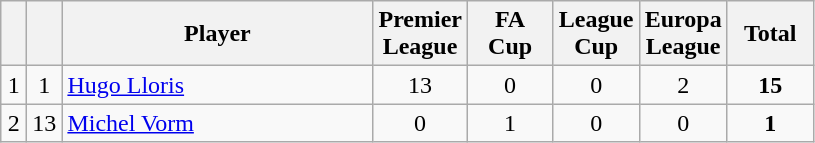<table class="wikitable sortable" style="text-align:center">
<tr>
<th width=10></th>
<th width=10></th>
<th width=200>Player</th>
<th width=50>Premier League</th>
<th width=50>FA Cup</th>
<th width=50>League Cup</th>
<th width=50>Europa League</th>
<th width=50>Total</th>
</tr>
<tr>
<td rowspan="1">1</td>
<td>1</td>
<td align=left> <a href='#'>Hugo Lloris</a></td>
<td>13</td>
<td>0</td>
<td>0</td>
<td>2</td>
<td><strong>15</strong></td>
</tr>
<tr>
<td rowspan="1">2</td>
<td>13</td>
<td align=left> <a href='#'>Michel Vorm</a></td>
<td>0</td>
<td>1</td>
<td>0</td>
<td>0</td>
<td><strong>1</strong></td>
</tr>
</table>
